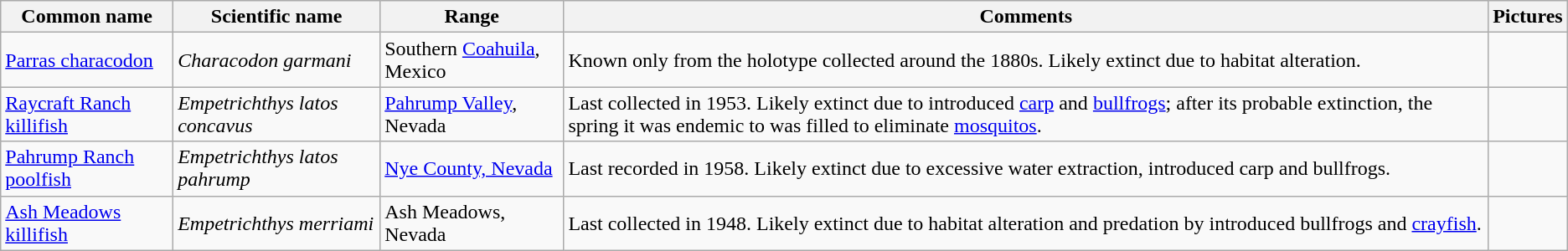<table class="wikitable">
<tr>
<th>Common name</th>
<th>Scientific name</th>
<th>Range</th>
<th class="unsortable">Comments</th>
<th>Pictures</th>
</tr>
<tr>
<td><a href='#'>Parras characodon</a></td>
<td><em>Characodon garmani</em></td>
<td>Southern <a href='#'>Coahuila</a>, Mexico</td>
<td>Known only from the holotype collected around the 1880s. Likely extinct due to habitat alteration.</td>
</tr>
<tr>
<td><a href='#'>Raycraft Ranch killifish</a></td>
<td><em>Empetrichthys latos concavus</em></td>
<td><a href='#'>Pahrump Valley</a>, Nevada</td>
<td>Last collected in 1953. Likely extinct due to introduced <a href='#'>carp</a> and <a href='#'>bullfrogs</a>; after its probable extinction, the spring it was endemic to was filled to eliminate <a href='#'>mosquitos</a>.</td>
<td></td>
</tr>
<tr>
<td><a href='#'>Pahrump Ranch poolfish</a></td>
<td><em>Empetrichthys latos pahrump</em></td>
<td><a href='#'>Nye County, Nevada</a></td>
<td>Last recorded in 1958. Likely extinct due to excessive water extraction, introduced carp and bullfrogs.</td>
<td></td>
</tr>
<tr>
<td><a href='#'>Ash Meadows killifish</a></td>
<td><em>Empetrichthys merriami</em></td>
<td>Ash Meadows, Nevada</td>
<td>Last collected in 1948. Likely extinct due to habitat alteration and predation by introduced bullfrogs and <a href='#'>crayfish</a>.</td>
<td></td>
</tr>
</table>
